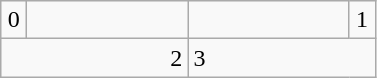<table class=wikitable>
<tr>
<td align=center width=10>0</td>
<td align="center" width="100"></td>
<td align="center" width="100"></td>
<td align="center" width="10">1</td>
</tr>
<tr>
<td colspan=2 align=right>2</td>
<td colspan="2">3</td>
</tr>
</table>
